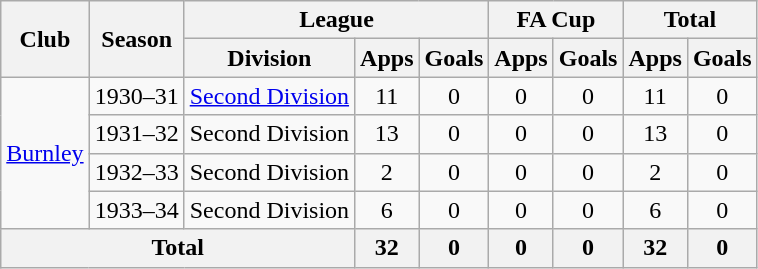<table class="wikitable" style="text-align: center;">
<tr>
<th rowspan="2">Club</th>
<th rowspan="2">Season</th>
<th colspan="3">League</th>
<th colspan="2">FA Cup</th>
<th colspan="2">Total</th>
</tr>
<tr>
<th>Division</th>
<th>Apps</th>
<th>Goals</th>
<th>Apps</th>
<th>Goals</th>
<th>Apps</th>
<th>Goals</th>
</tr>
<tr>
<td rowspan="4" valign="center"><a href='#'>Burnley</a></td>
<td>1930–31</td>
<td><a href='#'>Second Division</a></td>
<td>11</td>
<td>0</td>
<td>0</td>
<td>0</td>
<td>11</td>
<td>0</td>
</tr>
<tr>
<td>1931–32</td>
<td>Second Division</td>
<td>13</td>
<td>0</td>
<td>0</td>
<td>0</td>
<td>13</td>
<td>0</td>
</tr>
<tr>
<td>1932–33</td>
<td>Second Division</td>
<td>2</td>
<td>0</td>
<td>0</td>
<td>0</td>
<td>2</td>
<td>0</td>
</tr>
<tr>
<td>1933–34</td>
<td>Second Division</td>
<td>6</td>
<td>0</td>
<td>0</td>
<td>0</td>
<td>6</td>
<td>0</td>
</tr>
<tr>
<th colspan="3">Total</th>
<th>32</th>
<th>0</th>
<th>0</th>
<th>0</th>
<th>32</th>
<th>0</th>
</tr>
</table>
